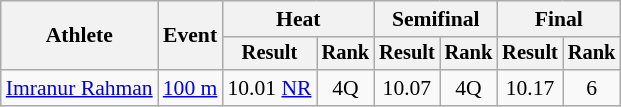<table class="wikitable" style="font-size:90%; text-align:center">
<tr>
<th rowspan=2>Athlete</th>
<th rowspan=2>Event</th>
<th colspan=2>Heat</th>
<th colspan=2>Semifinal</th>
<th colspan=2>Final</th>
</tr>
<tr style="font-size:95%">
<th>Result</th>
<th>Rank</th>
<th>Result</th>
<th>Rank</th>
<th>Result</th>
<th>Rank</th>
</tr>
<tr>
<td align="left"><a href='#'>Imranur Rahman</a></td>
<td><a href='#'>100 m</a></td>
<td>10.01 <a href='#'>NR</a></td>
<td>4Q</td>
<td>10.07</td>
<td>4Q</td>
<td>10.17</td>
<td>6</td>
</tr>
</table>
